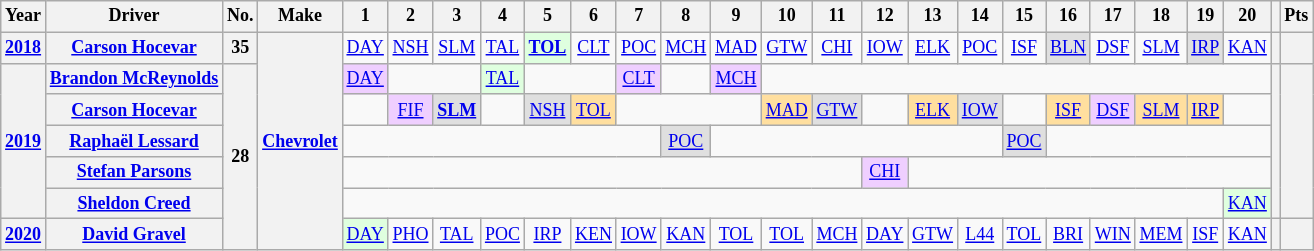<table class="wikitable" style="text-align:center; font-size:75%">
<tr>
<th>Year</th>
<th>Driver</th>
<th>No.</th>
<th>Make</th>
<th>1</th>
<th>2</th>
<th>3</th>
<th>4</th>
<th>5</th>
<th>6</th>
<th>7</th>
<th>8</th>
<th>9</th>
<th>10</th>
<th>11</th>
<th>12</th>
<th>13</th>
<th>14</th>
<th>15</th>
<th>16</th>
<th>17</th>
<th>18</th>
<th>19</th>
<th>20</th>
<th></th>
<th>Pts</th>
</tr>
<tr>
<th><a href='#'>2018</a></th>
<th><a href='#'>Carson Hocevar</a></th>
<th>35</th>
<th rowspan="7"><a href='#'>Chevrolet</a></th>
<td><a href='#'>DAY</a></td>
<td><a href='#'>NSH</a></td>
<td><a href='#'>SLM</a></td>
<td><a href='#'>TAL</a></td>
<td style="background:#DFFFDF;"><a href='#'><strong>TOL</strong></a><br></td>
<td><a href='#'>CLT</a></td>
<td><a href='#'>POC</a></td>
<td><a href='#'>MCH</a></td>
<td><a href='#'>MAD</a></td>
<td><a href='#'>GTW</a></td>
<td><a href='#'>CHI</a></td>
<td><a href='#'>IOW</a></td>
<td><a href='#'>ELK</a></td>
<td><a href='#'>POC</a></td>
<td><a href='#'>ISF</a></td>
<td style="background:#DFDFDF;"><a href='#'>BLN</a><br></td>
<td><a href='#'>DSF</a></td>
<td><a href='#'>SLM</a></td>
<td style="background:#DFDFDF;"><a href='#'>IRP</a><br></td>
<td><a href='#'>KAN</a></td>
<th></th>
<th></th>
</tr>
<tr>
<th rowspan="5"><a href='#'>2019</a></th>
<th><a href='#'>Brandon McReynolds</a></th>
<th rowspan="6">28</th>
<td style="background:#EFCFFF;"><a href='#'>DAY</a><br></td>
<td colspan="2"></td>
<td style="background:#DFFFDF;"><a href='#'>TAL</a><br></td>
<td colspan="2"></td>
<td style="background:#EFCFFF;"><a href='#'>CLT</a><br></td>
<td></td>
<td style="background:#EFCFFF;"><a href='#'>MCH</a><br></td>
<td colspan="11"></td>
<th rowspan="5"></th>
<th rowspan="5"></th>
</tr>
<tr>
<th><a href='#'>Carson Hocevar</a></th>
<td></td>
<td style="background:#EFCFFF;"><a href='#'>FIF</a><br></td>
<td style="background:#DFDFDF;"><a href='#'><strong>SLM</strong></a><br></td>
<td></td>
<td style="background:#DFDFDF;"><a href='#'>NSH</a><br></td>
<td style="background:#FFDF9F;"><a href='#'>TOL</a><br></td>
<td colspan="3"></td>
<td style="background:#FFDF9F;"><a href='#'>MAD</a><br></td>
<td style="background:#DFDFDF;"><a href='#'>GTW</a><br></td>
<td></td>
<td style="background:#FFDF9F;"><a href='#'>ELK</a><br></td>
<td style="background:#DFDFDF;"><a href='#'>IOW</a><br></td>
<td></td>
<td style="background:#FFDF9F;"><a href='#'>ISF</a><br></td>
<td style="background:#EFCFFF;"><a href='#'>DSF</a><br></td>
<td style="background:#FFDF9F;"><a href='#'>SLM</a><br></td>
<td style="background:#FFDF9F;"><a href='#'>IRP</a><br></td>
<td></td>
</tr>
<tr>
<th><a href='#'>Raphaël Lessard</a></th>
<td colspan="7"></td>
<td style="background:#DFDFDF;"><a href='#'>POC</a><br></td>
<td colspan="6"></td>
<td style="background:#DFDFDF;"><a href='#'>POC</a><br></td>
<td colspan="5"></td>
</tr>
<tr>
<th><a href='#'>Stefan Parsons</a></th>
<td colspan="11"></td>
<td style="background:#EFCFFF;"><a href='#'>CHI</a><br></td>
<td colspan="8"></td>
</tr>
<tr>
<th><a href='#'>Sheldon Creed</a></th>
<td colspan="19"></td>
<td style="background:#DFFFDF;"><a href='#'>KAN</a><br></td>
</tr>
<tr>
<th><a href='#'>2020</a></th>
<th><a href='#'>David Gravel</a></th>
<td style="background:#DFFFDF;"><a href='#'>DAY</a><br></td>
<td><a href='#'>PHO</a></td>
<td><a href='#'>TAL</a></td>
<td><a href='#'>POC</a></td>
<td><a href='#'>IRP</a></td>
<td><a href='#'>KEN</a></td>
<td><a href='#'>IOW</a></td>
<td><a href='#'>KAN</a></td>
<td><a href='#'>TOL</a></td>
<td><a href='#'>TOL</a></td>
<td><a href='#'>MCH</a></td>
<td><a href='#'>DAY</a></td>
<td><a href='#'>GTW</a></td>
<td><a href='#'>L44</a></td>
<td><a href='#'>TOL</a></td>
<td><a href='#'>BRI</a></td>
<td><a href='#'>WIN</a></td>
<td><a href='#'>MEM</a></td>
<td><a href='#'>ISF</a></td>
<td><a href='#'>KAN</a></td>
<th></th>
<th></th>
</tr>
</table>
